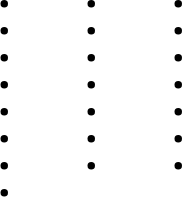<table>
<tr>
<td style="vertical-align:top; width:25%;"><br><ul><li></li><li></li><li></li><li></li><li></li><li></li><li></li><li></li></ul></td>
<td style="vertical-align:top; width:25%;"><br><ul><li></li><li></li><li></li><li></li><li></li><li></li><li></li></ul></td>
<td style="vertical-align:top; width:25%;"><br><ul><li></li><li></li><li></li><li></li><li></li><li></li><li></li></ul></td>
</tr>
</table>
